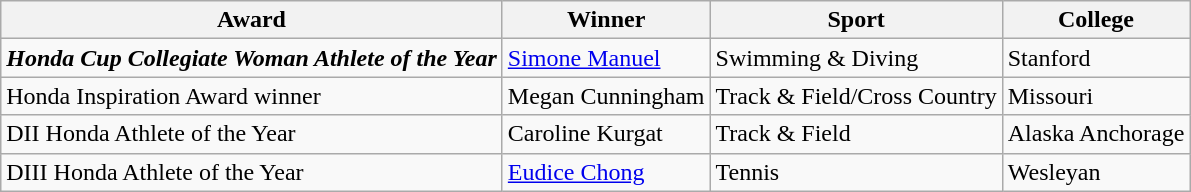<table class="wikitable">
<tr>
<th>Award</th>
<th>Winner</th>
<th>Sport</th>
<th>College</th>
</tr>
<tr>
<td><strong><em>Honda Cup<strong> Collegiate Woman Athlete of the Year<em></td>
<td><a href='#'>Simone Manuel</a></td>
<td>Swimming & Diving</td>
<td>Stanford</td>
</tr>
<tr>
<td></em>Honda Inspiration Award winner<em></td>
<td>Megan Cunningham</td>
<td>Track & Field/Cross Country</td>
<td>Missouri</td>
</tr>
<tr>
<td></em>DII Honda Athlete of the Year<em></td>
<td>Caroline Kurgat</td>
<td>Track & Field</td>
<td>Alaska Anchorage</td>
</tr>
<tr>
<td></em>DIII Honda Athlete of the Year<em></td>
<td><a href='#'>Eudice Chong</a></td>
<td>Tennis</td>
<td>Wesleyan</td>
</tr>
</table>
